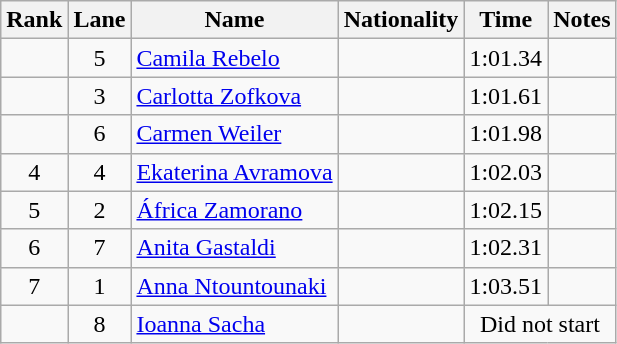<table class="wikitable sortable" style="text-align:center">
<tr>
<th>Rank</th>
<th>Lane</th>
<th>Name</th>
<th>Nationality</th>
<th>Time</th>
<th>Notes</th>
</tr>
<tr>
<td></td>
<td>5</td>
<td align=left><a href='#'>Camila Rebelo</a></td>
<td align=left></td>
<td>1:01.34</td>
<td></td>
</tr>
<tr>
<td></td>
<td>3</td>
<td align=left><a href='#'>Carlotta Zofkova</a></td>
<td align=left></td>
<td>1:01.61</td>
<td></td>
</tr>
<tr>
<td></td>
<td>6</td>
<td align=left><a href='#'>Carmen Weiler</a></td>
<td align=left></td>
<td>1:01.98</td>
<td></td>
</tr>
<tr>
<td>4</td>
<td>4</td>
<td align=left><a href='#'>Ekaterina Avramova</a></td>
<td align=left></td>
<td>1:02.03</td>
<td></td>
</tr>
<tr>
<td>5</td>
<td>2</td>
<td align=left><a href='#'>África Zamorano</a></td>
<td align=left></td>
<td>1:02.15</td>
<td></td>
</tr>
<tr>
<td>6</td>
<td>7</td>
<td align=left><a href='#'>Anita Gastaldi</a></td>
<td align=left></td>
<td>1:02.31</td>
<td></td>
</tr>
<tr>
<td>7</td>
<td>1</td>
<td align=left><a href='#'>Anna Ntountounaki</a></td>
<td align=left></td>
<td>1:03.51</td>
<td></td>
</tr>
<tr>
<td></td>
<td>8</td>
<td align=left><a href='#'>Ioanna Sacha</a></td>
<td align=left></td>
<td colspan=2>Did not start</td>
</tr>
</table>
